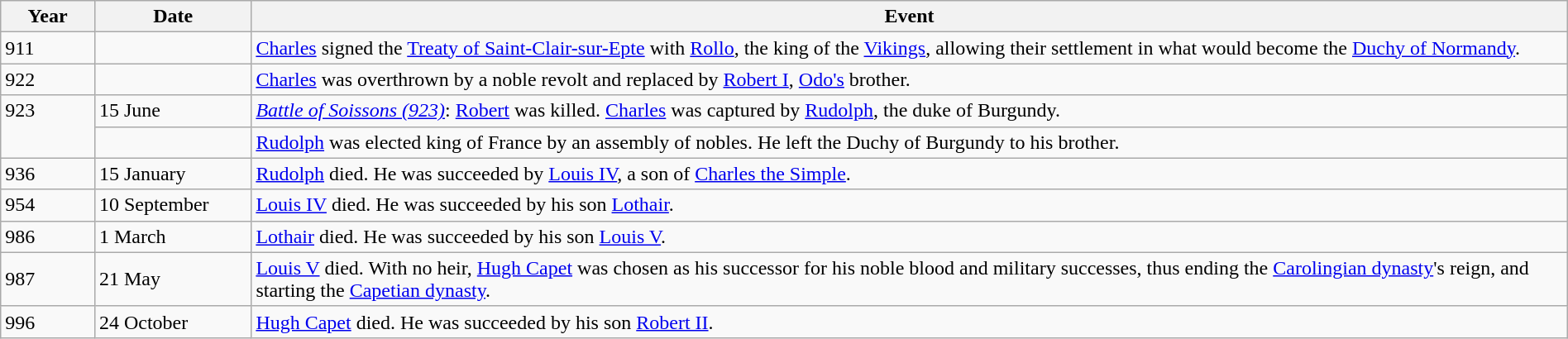<table class="wikitable" width="100%">
<tr>
<th style="width:6%">Year</th>
<th style="width:10%">Date</th>
<th>Event</th>
</tr>
<tr>
<td>911</td>
<td></td>
<td><a href='#'>Charles</a> signed the <a href='#'>Treaty of Saint-Clair-sur-Epte</a> with <a href='#'>Rollo</a>, the king of the <a href='#'>Vikings</a>, allowing their settlement in what would become the <a href='#'>Duchy of Normandy</a>.</td>
</tr>
<tr>
<td>922</td>
<td></td>
<td><a href='#'>Charles</a> was overthrown by a noble revolt and replaced by <a href='#'>Robert I</a>, <a href='#'>Odo's</a> brother.</td>
</tr>
<tr>
<td rowspan="2" valign="top">923</td>
<td>15 June</td>
<td><em><a href='#'>Battle of Soissons (923)</a></em>: <a href='#'>Robert</a> was killed. <a href='#'>Charles</a> was captured by <a href='#'>Rudolph</a>, the duke of Burgundy.</td>
</tr>
<tr>
<td></td>
<td><a href='#'>Rudolph</a> was elected king of France by an assembly of nobles.  He left the Duchy of Burgundy to his brother.</td>
</tr>
<tr>
<td>936</td>
<td>15 January</td>
<td><a href='#'>Rudolph</a> died.  He was succeeded by <a href='#'>Louis IV</a>, a son of <a href='#'>Charles the Simple</a>.</td>
</tr>
<tr>
<td>954</td>
<td>10 September</td>
<td><a href='#'>Louis IV</a> died. He was succeeded by his son <a href='#'>Lothair</a>.</td>
</tr>
<tr>
<td>986</td>
<td>1 March</td>
<td><a href='#'>Lothair</a> died. He was succeeded by his son <a href='#'>Louis V</a>.</td>
</tr>
<tr>
<td>987</td>
<td>21 May</td>
<td><a href='#'>Louis V</a> died. With no heir, <a href='#'>Hugh Capet</a> was chosen as his successor for his noble blood and military successes, thus ending the <a href='#'>Carolingian dynasty</a>'s reign, and starting the <a href='#'>Capetian dynasty</a>.</td>
</tr>
<tr>
<td>996</td>
<td>24 October</td>
<td><a href='#'>Hugh Capet</a> died. He was succeeded by his son <a href='#'>Robert II</a>.</td>
</tr>
</table>
